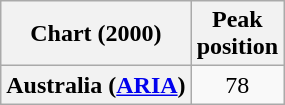<table class="wikitable plainrowheaders" style="text-align:center">
<tr>
<th scope="col">Chart (2000)</th>
<th scope="col">Peak<br>position</th>
</tr>
<tr>
<th scope="row">Australia (<a href='#'>ARIA</a>)</th>
<td>78</td>
</tr>
</table>
